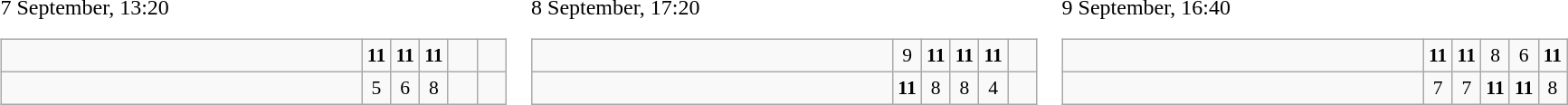<table>
<tr>
<td>7 September, 13:20<br><table class="wikitable" style="text-align:center; font-size:90%;">
<tr>
<td style="width:18em; text-align:left;"><strong></strong></td>
<td style="width:1em"><strong>11</strong></td>
<td style="width:1em"><strong>11</strong></td>
<td style="width:1em"><strong>11</strong></td>
<td style="width:1em"></td>
<td style="width:1em"></td>
</tr>
<tr>
<td style="text-align:left;"></td>
<td>5</td>
<td>6</td>
<td>8</td>
<td></td>
<td></td>
</tr>
</table>
</td>
<td>8 September, 17:20<br><table class="wikitable" style="text-align:center; font-size:90%;">
<tr>
<td style="width:18em; text-align:left;"><strong></strong></td>
<td style="width:1em">9</td>
<td style="width:1em"><strong>11</strong></td>
<td style="width:1em"><strong>11</strong></td>
<td style="width:1em"><strong>11</strong></td>
<td style="width:1em"></td>
</tr>
<tr>
<td style="text-align:left;"></td>
<td><strong>11</strong></td>
<td>8</td>
<td>8</td>
<td>4</td>
<td></td>
</tr>
</table>
</td>
<td>9 September, 16:40<br><table class="wikitable" style="text-align:center; font-size:90%;">
<tr>
<td style="width:18em; text-align:left;"><strong></strong></td>
<td style="width:1em"><strong>11</strong></td>
<td style="width:1em"><strong>11</strong></td>
<td style="width:1em">8</td>
<td style="width:1em">6</td>
<td style="width:1em"><strong>11</strong></td>
</tr>
<tr>
<td style="text-align:left;"></td>
<td>7</td>
<td>7</td>
<td><strong>11</strong></td>
<td><strong>11</strong></td>
<td>8</td>
</tr>
</table>
</td>
</tr>
</table>
